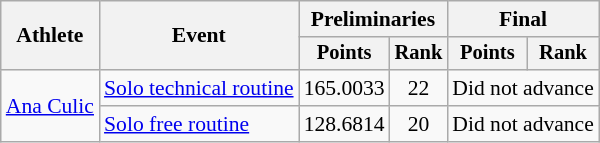<table class="wikitable" style="text-align:center; font-size:90%;">
<tr>
<th rowspan="2">Athlete</th>
<th rowspan="2">Event</th>
<th colspan="2">Preliminaries</th>
<th colspan="2">Final</th>
</tr>
<tr style="font-size:95%">
<th>Points</th>
<th>Rank</th>
<th>Points</th>
<th>Rank</th>
</tr>
<tr>
<td align=left rowspan=2><a href='#'>Ana Culic</a></td>
<td align=left><a href='#'>Solo technical routine</a></td>
<td>165.0033</td>
<td>22</td>
<td colspan=2>Did not advance</td>
</tr>
<tr>
<td align=left><a href='#'>Solo free routine</a></td>
<td>128.6814</td>
<td>20</td>
<td colspan=2>Did not advance</td>
</tr>
</table>
